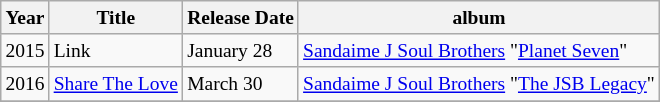<table class="wikitable" style="font-size:small">
<tr>
<th>Year</th>
<th>Title</th>
<th>Release Date</th>
<th>album</th>
</tr>
<tr>
<td>2015</td>
<td>Link</td>
<td>January 28</td>
<td><a href='#'>Sandaime J Soul Brothers</a> "<a href='#'>Planet Seven</a>"</td>
</tr>
<tr>
<td>2016</td>
<td><a href='#'>Share The Love</a></td>
<td>March 30</td>
<td><a href='#'>Sandaime J Soul Brothers</a> "<a href='#'>The JSB Legacy</a>"</td>
</tr>
<tr>
</tr>
</table>
